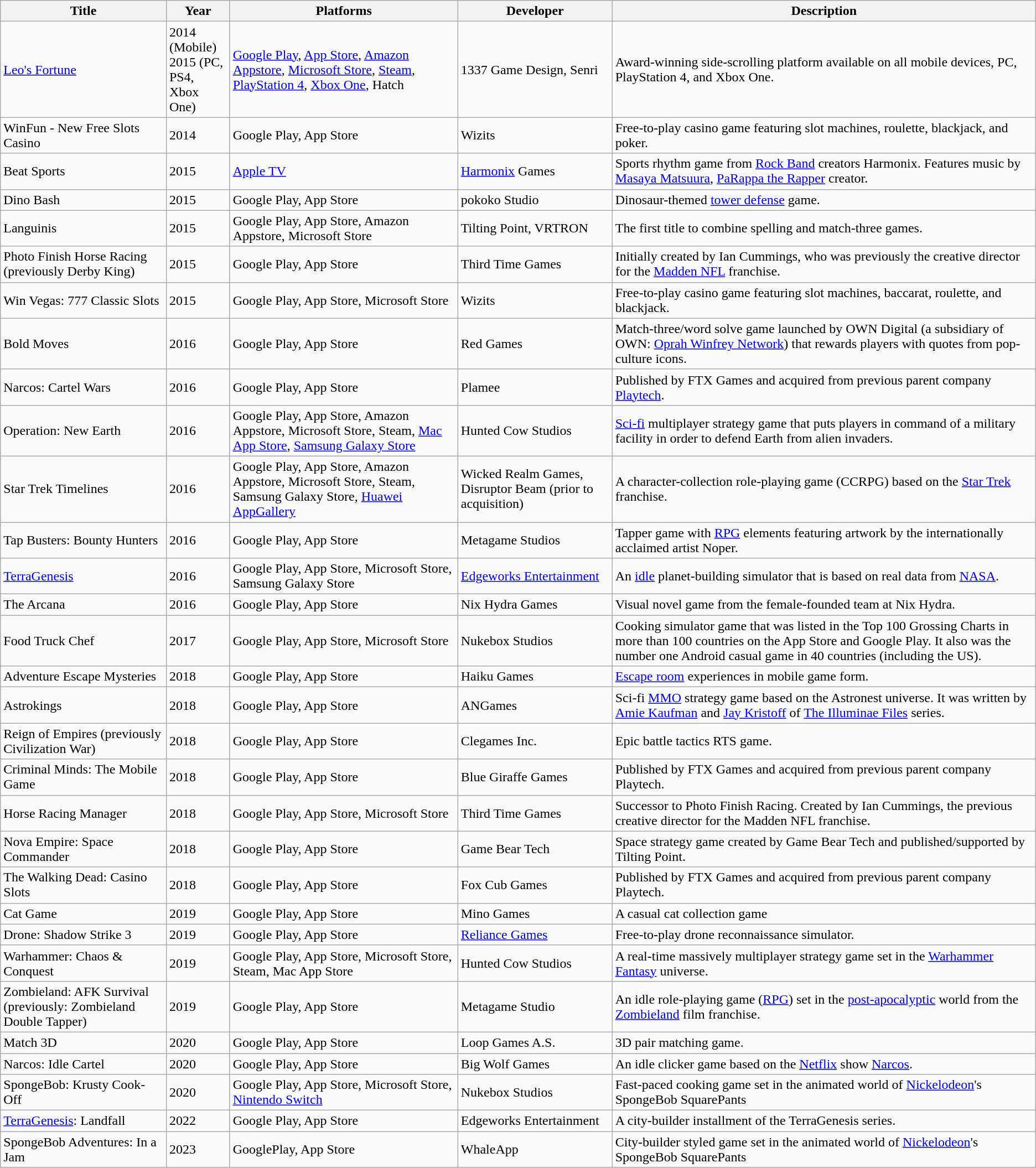<table class="wikitable">
<tr>
<th>Title</th>
<th>Year</th>
<th>Platforms</th>
<th>Developer</th>
<th>Description</th>
</tr>
<tr>
<td><a href='#'>Leo's Fortune</a></td>
<td>2014 (Mobile)<br>2015 (PC, PS4,<br>Xbox One)</td>
<td><a href='#'>Google Play</a>, <a href='#'>App Store</a>, <a href='#'>Amazon Appstore</a>, <a href='#'>Microsoft Store</a>, <a href='#'>Steam</a>, <a href='#'>PlayStation 4</a>, <a href='#'>Xbox One</a>, Hatch</td>
<td>1337 Game Design, Senri</td>
<td>Award-winning side-scrolling platform available on all mobile devices, PC, PlayStation 4, and Xbox One.</td>
</tr>
<tr>
<td>WinFun - New Free Slots Casino</td>
<td>2014</td>
<td>Google Play, App Store</td>
<td>Wizits</td>
<td>Free-to-play casino game featuring slot machines, roulette, blackjack, and poker.</td>
</tr>
<tr>
<td>Beat Sports</td>
<td>2015</td>
<td><a href='#'>Apple TV</a></td>
<td><a href='#'>Harmonix</a> Games</td>
<td>Sports rhythm game from <a href='#'>Rock Band</a> creators Harmonix. Features music by <a href='#'>Masaya Matsuura</a>, <a href='#'>PaRappa the Rapper</a> creator.</td>
</tr>
<tr>
<td>Dino Bash</td>
<td>2015</td>
<td>Google Play, App Store</td>
<td>pokoko Studio</td>
<td>Dinosaur-themed <a href='#'>tower defense</a> game.</td>
</tr>
<tr>
<td>Languinis</td>
<td>2015</td>
<td>Google Play, App Store, Amazon Appstore, Microsoft Store</td>
<td>Tilting Point, VRTRON</td>
<td>The first title to combine spelling and match-three games.</td>
</tr>
<tr>
<td>Photo Finish Horse Racing (previously Derby King)</td>
<td>2015</td>
<td>Google Play, App Store</td>
<td>Third Time Games</td>
<td>Initially created by Ian Cummings, who was previously the creative director for the <a href='#'>Madden NFL</a> franchise.</td>
</tr>
<tr>
<td>Win Vegas: 777 Classic Slots</td>
<td>2015</td>
<td>Google Play, App Store, Microsoft Store</td>
<td>Wizits</td>
<td>Free-to-play casino game featuring slot machines, baccarat, roulette, and blackjack.</td>
</tr>
<tr>
<td>Bold Moves</td>
<td>2016</td>
<td>Google Play, App Store</td>
<td>Red Games</td>
<td>Match-three/word solve game launched by OWN Digital (a subsidiary of OWN: <a href='#'>Oprah Winfrey Network</a>) that rewards players with quotes from pop-culture icons.</td>
</tr>
<tr>
<td>Narcos: Cartel Wars</td>
<td>2016</td>
<td>Google Play, App Store</td>
<td>Plamee</td>
<td>Published by FTX Games and acquired from previous parent company <a href='#'>Playtech</a>.</td>
</tr>
<tr>
<td>Operation: New Earth</td>
<td>2016</td>
<td>Google Play, App Store, Amazon Appstore, Microsoft Store, Steam, <a href='#'>Mac App Store</a>, <a href='#'>Samsung Galaxy Store</a></td>
<td>Hunted Cow Studios</td>
<td><a href='#'>Sci-fi</a> multiplayer strategy game that puts players in command of a military facility in order to defend Earth from alien invaders.</td>
</tr>
<tr>
<td>Star Trek Timelines</td>
<td>2016</td>
<td>Google Play, App Store, Amazon Appstore, Microsoft Store, Steam, Samsung Galaxy Store, <a href='#'>Huawei AppGallery</a></td>
<td>Wicked Realm Games, Disruptor Beam (prior to acquisition)</td>
<td>A character-collection role-playing game (CCRPG) based on the <a href='#'>Star Trek</a> franchise.</td>
</tr>
<tr>
<td>Tap Busters: Bounty Hunters</td>
<td>2016</td>
<td>Google Play, App Store</td>
<td>Metagame Studios</td>
<td>Tapper game with <a href='#'>RPG</a> elements featuring artwork by the internationally acclaimed artist Noper.</td>
</tr>
<tr>
<td><a href='#'>TerraGenesis</a></td>
<td>2016</td>
<td>Google Play, App Store, Microsoft Store, Samsung Galaxy Store</td>
<td><a href='#'>Edgeworks Entertainment</a></td>
<td>An <a href='#'>idle</a> planet-building simulator that is based on real data from <a href='#'>NASA</a>.</td>
</tr>
<tr>
<td>The Arcana</td>
<td>2016</td>
<td>Google Play, App Store</td>
<td>Nix Hydra Games</td>
<td>Visual novel game from the female-founded team at Nix Hydra.</td>
</tr>
<tr>
<td>Food Truck Chef</td>
<td>2017</td>
<td>Google Play, App Store, Microsoft Store</td>
<td>Nukebox Studios</td>
<td>Cooking simulator game that was listed in the Top 100 Grossing Charts in more than 100 countries on the App Store and Google Play. It also was the number one Android casual game in 40 countries (including the US).</td>
</tr>
<tr>
<td>Adventure Escape Mysteries</td>
<td>2018</td>
<td>Google Play, App Store</td>
<td>Haiku Games</td>
<td><a href='#'>Escape room</a> experiences in mobile game form.</td>
</tr>
<tr>
<td>Astrokings</td>
<td>2018</td>
<td>Google Play, App Store</td>
<td>ANGames</td>
<td>Sci-fi <a href='#'>MMO</a> strategy game based on the Astronest universe. It was written by <a href='#'>Amie Kaufman</a> and <a href='#'>Jay Kristoff</a> of <a href='#'>The Illuminae Files</a> series.</td>
</tr>
<tr>
<td>Reign of Empires (previously Civilization War)</td>
<td>2018</td>
<td>Google Play, App Store</td>
<td>Clegames Inc.</td>
<td>Epic battle tactics RTS game.</td>
</tr>
<tr>
<td>Criminal Minds: The Mobile Game</td>
<td>2018</td>
<td>Google Play, App Store</td>
<td>Blue Giraffe Games</td>
<td>Published by FTX Games and acquired from previous parent company Playtech.</td>
</tr>
<tr>
<td>Horse Racing Manager</td>
<td>2018</td>
<td>Google Play, App Store, Microsoft Store</td>
<td>Third Time Games</td>
<td>Successor to Photo Finish Racing. Created by Ian Cummings, the previous creative director for the Madden NFL franchise.</td>
</tr>
<tr>
<td>Nova Empire: Space Commander</td>
<td>2018</td>
<td>Google Play, App Store</td>
<td>Game Bear Tech</td>
<td>Space strategy game created by Game Bear Tech and published/supported by Tilting Point.</td>
</tr>
<tr>
<td>The Walking Dead: Casino Slots</td>
<td>2018</td>
<td>Google Play, App Store</td>
<td>Fox Cub Games</td>
<td>Published by FTX Games and acquired from previous parent company Playtech.</td>
</tr>
<tr>
<td>Cat Game</td>
<td>2019</td>
<td>Google Play, App Store</td>
<td>Mino Games</td>
<td>A casual cat collection game</td>
</tr>
<tr>
<td>Drone: Shadow Strike 3</td>
<td>2019</td>
<td>Google Play, App Store</td>
<td><a href='#'>Reliance Games</a></td>
<td>Free-to-play drone reconnaissance simulator.</td>
</tr>
<tr>
<td>Warhammer: Chaos & Conquest</td>
<td>2019</td>
<td>Google Play, App Store, Microsoft Store, Steam, Mac App Store</td>
<td>Hunted Cow Studios</td>
<td>A real-time massively multiplayer strategy game set in the <a href='#'>Warhammer Fantasy</a> universe.</td>
</tr>
<tr>
<td>Zombieland: AFK Survival (previously: Zombieland Double Tapper)</td>
<td>2019</td>
<td>Google Play, App Store</td>
<td>Metagame Studio</td>
<td>An idle role-playing game (<a href='#'>RPG</a>) set in the <a href='#'>post-apocalyptic</a> world from the <a href='#'>Zombieland</a> film franchise.</td>
</tr>
<tr>
<td>Match 3D</td>
<td>2020</td>
<td>Google Play, App Store</td>
<td>Loop Games A.S.</td>
<td>3D pair matching game.</td>
</tr>
<tr>
<td>Narcos: Idle Cartel</td>
<td>2020</td>
<td>Google Play, App Store</td>
<td>Big Wolf Games</td>
<td>An idle clicker game based on the <a href='#'>Netflix</a> show <a href='#'>Narcos</a>.</td>
</tr>
<tr>
<td>SpongeBob: Krusty Cook-Off</td>
<td>2020</td>
<td>Google Play, App Store, Microsoft Store, <a href='#'>Nintendo Switch</a></td>
<td>Nukebox Studios</td>
<td>Fast-paced cooking game set in the animated world of <a href='#'>Nickelodeon</a>'s SpongeBob SquarePants</td>
</tr>
<tr>
<td><a href='#'>TerraGenesis</a>: Landfall</td>
<td>2022</td>
<td>Google Play, App Store</td>
<td>Edgeworks Entertainment</td>
<td>A city-builder installment of the TerraGenesis series.</td>
</tr>
<tr>
<td>SpongeBob Adventures: In a Jam</td>
<td>2023</td>
<td>GooglePlay, App Store</td>
<td>WhaleApp</td>
<td>City-builder styled game set in the animated world of <a href='#'>Nickelodeon</a>'s SpongeBob SquarePants</td>
</tr>
</table>
